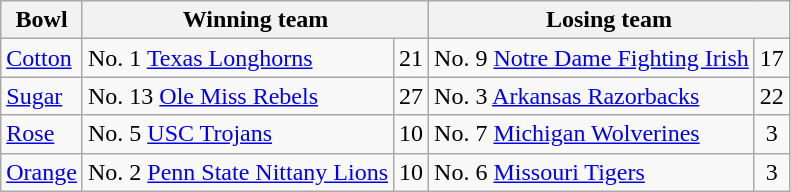<table class="wikitable">
<tr>
<th>Bowl</th>
<th colspan=2>Winning team</th>
<th colspan=2>Losing team</th>
</tr>
<tr>
<td><a href='#'>Cotton</a></td>
<td>No. 1 <a href='#'>Texas Longhorns</a></td>
<td>21</td>
<td>No. 9 <a href='#'>Notre Dame Fighting Irish</a></td>
<td>17</td>
</tr>
<tr>
<td><a href='#'>Sugar</a></td>
<td>No. 13 <a href='#'>Ole Miss Rebels</a></td>
<td>27</td>
<td>No. 3 <a href='#'>Arkansas Razorbacks</a></td>
<td>22</td>
</tr>
<tr>
<td><a href='#'>Rose</a></td>
<td>No. 5 <a href='#'>USC Trojans</a></td>
<td>10</td>
<td>No. 7 <a href='#'>Michigan Wolverines</a></td>
<td align=center>3</td>
</tr>
<tr>
<td><a href='#'>Orange</a></td>
<td>No. 2 <a href='#'>Penn State Nittany Lions</a></td>
<td>10</td>
<td>No. 6 <a href='#'>Missouri Tigers</a></td>
<td align=center>3</td>
</tr>
</table>
